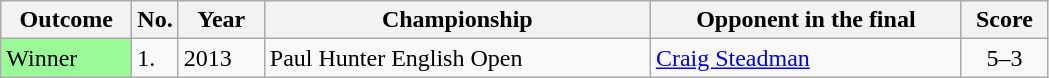<table class="sortable wikitable">
<tr>
<th width="80">Outcome</th>
<th width="20">No.</th>
<th width="50">Year</th>
<th style="width:250px;">Championship</th>
<th style="width:200px;">Opponent in the final</th>
<th style="width:50px;">Score</th>
</tr>
<tr>
<td style="background:#98FB98">Winner</td>
<td>1.</td>
<td>2013</td>
<td>Paul Hunter English Open</td>
<td> <a href='#'>Craig Steadman</a></td>
<td style="text-align:center;">5–3</td>
</tr>
</table>
